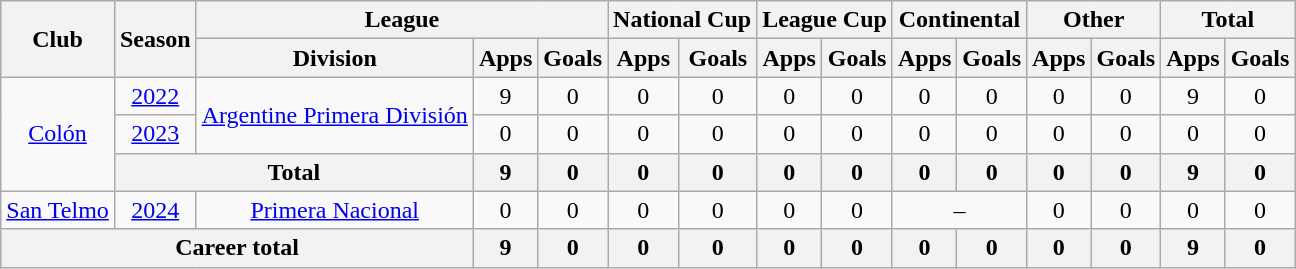<table class=wikitable style=text-align:center>
<tr>
<th rowspan="2">Club</th>
<th rowspan="2">Season</th>
<th colspan="3">League</th>
<th colspan="2">National Cup</th>
<th colspan="2">League Cup</th>
<th colspan="2">Continental</th>
<th colspan="2">Other</th>
<th colspan="2">Total</th>
</tr>
<tr>
<th>Division</th>
<th>Apps</th>
<th>Goals</th>
<th>Apps</th>
<th>Goals</th>
<th>Apps</th>
<th>Goals</th>
<th>Apps</th>
<th>Goals</th>
<th>Apps</th>
<th>Goals</th>
<th>Apps</th>
<th>Goals</th>
</tr>
<tr>
<td rowspan="3"><a href='#'>Colón</a></td>
<td><a href='#'>2022</a></td>
<td rowspan="2"><a href='#'>Argentine Primera División</a></td>
<td>9</td>
<td>0</td>
<td>0</td>
<td>0</td>
<td>0</td>
<td>0</td>
<td>0</td>
<td>0</td>
<td>0</td>
<td>0</td>
<td>9</td>
<td>0</td>
</tr>
<tr>
<td><a href='#'>2023</a></td>
<td>0</td>
<td>0</td>
<td>0</td>
<td>0</td>
<td>0</td>
<td>0</td>
<td>0</td>
<td>0</td>
<td>0</td>
<td>0</td>
<td>0</td>
<td>0</td>
</tr>
<tr>
<th colspan="2"><strong>Total</strong></th>
<th>9</th>
<th>0</th>
<th>0</th>
<th>0</th>
<th>0</th>
<th>0</th>
<th>0</th>
<th>0</th>
<th>0</th>
<th>0</th>
<th>9</th>
<th>0</th>
</tr>
<tr>
<td><a href='#'>San Telmo</a></td>
<td><a href='#'>2024</a></td>
<td><a href='#'>Primera Nacional</a></td>
<td>0</td>
<td>0</td>
<td>0</td>
<td>0</td>
<td>0</td>
<td>0</td>
<td colspan="2">–</td>
<td>0</td>
<td>0</td>
<td>0</td>
<td>0</td>
</tr>
<tr>
<th colspan="3"><strong>Career total</strong></th>
<th>9</th>
<th>0</th>
<th>0</th>
<th>0</th>
<th>0</th>
<th>0</th>
<th>0</th>
<th>0</th>
<th>0</th>
<th>0</th>
<th>9</th>
<th>0</th>
</tr>
</table>
